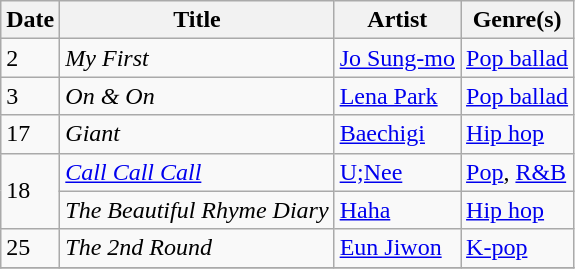<table class="wikitable" style="text-align: left;">
<tr>
<th>Date</th>
<th>Title</th>
<th>Artist</th>
<th>Genre(s)</th>
</tr>
<tr>
<td>2</td>
<td><em>My First</em></td>
<td><a href='#'>Jo Sung-mo</a></td>
<td><a href='#'>Pop ballad</a></td>
</tr>
<tr>
<td>3</td>
<td><em>On & On</em></td>
<td><a href='#'>Lena Park</a></td>
<td><a href='#'>Pop ballad</a></td>
</tr>
<tr>
<td>17</td>
<td><em>Giant</em></td>
<td><a href='#'>Baechigi</a></td>
<td><a href='#'>Hip hop</a></td>
</tr>
<tr>
<td rowspan="2">18</td>
<td><em><a href='#'>Call Call Call</a></em></td>
<td><a href='#'>U;Nee</a></td>
<td><a href='#'>Pop</a>, <a href='#'>R&B</a></td>
</tr>
<tr>
<td><em>The Beautiful Rhyme Diary</em></td>
<td><a href='#'>Haha</a></td>
<td><a href='#'>Hip hop</a></td>
</tr>
<tr>
<td rowspan="1">25</td>
<td><em>The 2nd Round</em></td>
<td><a href='#'>Eun Jiwon</a></td>
<td><a href='#'>K-pop</a></td>
</tr>
<tr>
</tr>
</table>
